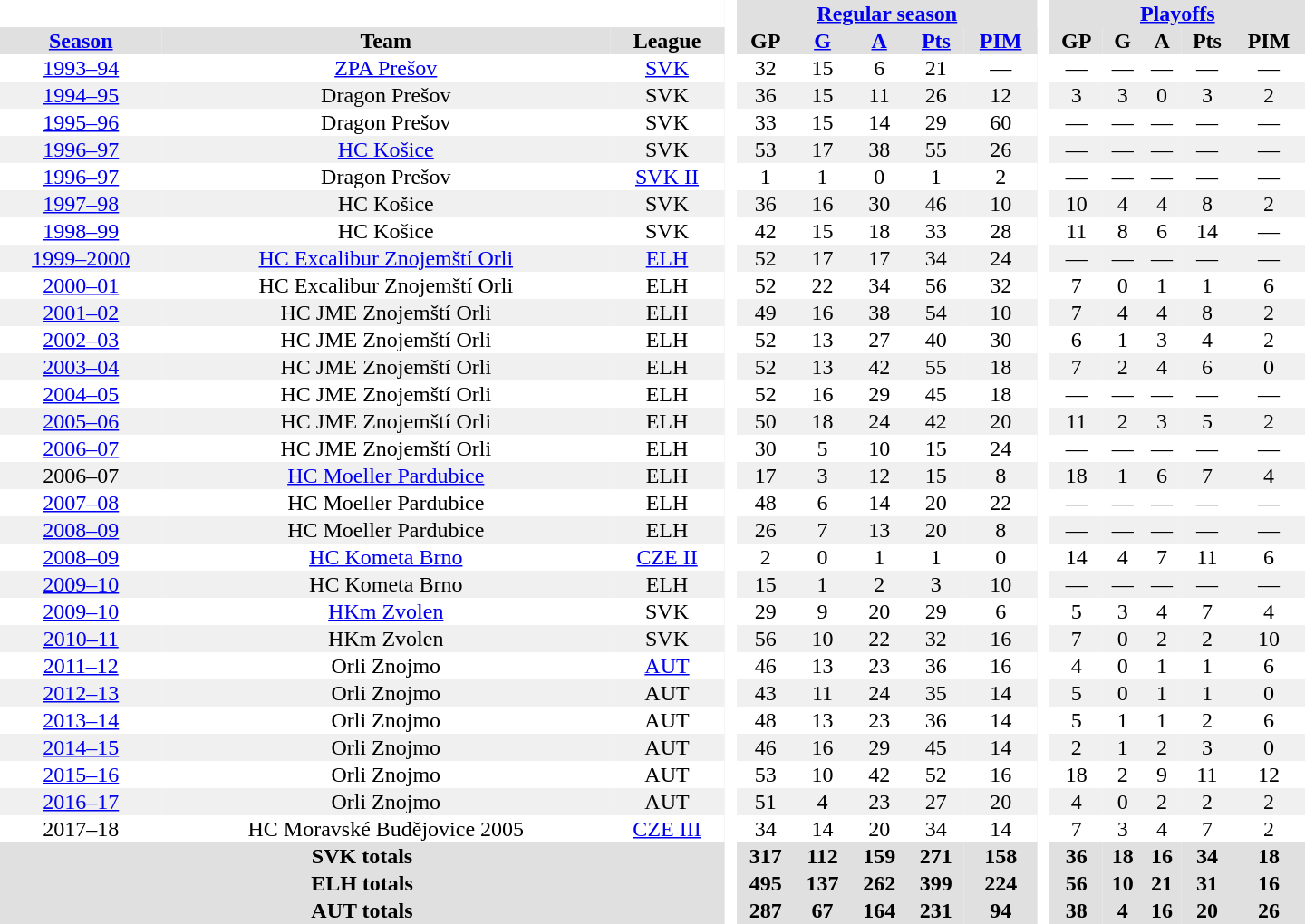<table border="0" cellpadding="1" cellspacing="0" style="text-align:center; width:60em">
<tr bgcolor="#e0e0e0">
<th colspan="3" bgcolor="#ffffff"> </th>
<th rowspan="99" bgcolor="#ffffff"> </th>
<th colspan="5"><a href='#'>Regular season</a></th>
<th rowspan="99" bgcolor="#ffffff"> </th>
<th colspan="5"><a href='#'>Playoffs</a></th>
</tr>
<tr bgcolor="#e0e0e0">
<th><a href='#'>Season</a></th>
<th>Team</th>
<th>League</th>
<th>GP</th>
<th><a href='#'>G</a></th>
<th><a href='#'>A</a></th>
<th><a href='#'>Pts</a></th>
<th><a href='#'>PIM</a></th>
<th>GP</th>
<th>G</th>
<th>A</th>
<th>Pts</th>
<th>PIM</th>
</tr>
<tr>
<td><a href='#'>1993–94</a></td>
<td><a href='#'>ZPA Prešov</a></td>
<td><a href='#'>SVK</a></td>
<td>32</td>
<td>15</td>
<td>6</td>
<td>21</td>
<td>—</td>
<td>—</td>
<td>—</td>
<td>—</td>
<td>—</td>
<td>—</td>
</tr>
<tr bgcolor="#f0f0f0">
<td><a href='#'>1994–95</a></td>
<td>Dragon Prešov</td>
<td>SVK</td>
<td>36</td>
<td>15</td>
<td>11</td>
<td>26</td>
<td>12</td>
<td>3</td>
<td>3</td>
<td>0</td>
<td>3</td>
<td>2</td>
</tr>
<tr>
<td><a href='#'>1995–96</a></td>
<td>Dragon Prešov</td>
<td>SVK</td>
<td>33</td>
<td>15</td>
<td>14</td>
<td>29</td>
<td>60</td>
<td>—</td>
<td>—</td>
<td>—</td>
<td>—</td>
<td>—</td>
</tr>
<tr bgcolor="#f0f0f0">
<td><a href='#'>1996–97</a></td>
<td><a href='#'>HC Košice</a></td>
<td>SVK</td>
<td>53</td>
<td>17</td>
<td>38</td>
<td>55</td>
<td>26</td>
<td>—</td>
<td>—</td>
<td>—</td>
<td>—</td>
<td>—</td>
</tr>
<tr>
<td><a href='#'>1996–97</a></td>
<td>Dragon Prešov</td>
<td><a href='#'>SVK II</a></td>
<td>1</td>
<td>1</td>
<td>0</td>
<td>1</td>
<td>2</td>
<td>—</td>
<td>—</td>
<td>—</td>
<td>—</td>
<td>—</td>
</tr>
<tr bgcolor="#f0f0f0">
<td><a href='#'>1997–98</a></td>
<td>HC Košice</td>
<td>SVK</td>
<td>36</td>
<td>16</td>
<td>30</td>
<td>46</td>
<td>10</td>
<td>10</td>
<td>4</td>
<td>4</td>
<td>8</td>
<td>2</td>
</tr>
<tr>
<td><a href='#'>1998–99</a></td>
<td>HC Košice</td>
<td>SVK</td>
<td>42</td>
<td>15</td>
<td>18</td>
<td>33</td>
<td>28</td>
<td>11</td>
<td>8</td>
<td>6</td>
<td>14</td>
<td>—</td>
</tr>
<tr bgcolor="#f0f0f0">
<td><a href='#'>1999–2000</a></td>
<td><a href='#'>HC Excalibur Znojemští Orli</a></td>
<td><a href='#'>ELH</a></td>
<td>52</td>
<td>17</td>
<td>17</td>
<td>34</td>
<td>24</td>
<td>—</td>
<td>—</td>
<td>—</td>
<td>—</td>
<td>—</td>
</tr>
<tr>
<td><a href='#'>2000–01</a></td>
<td>HC Excalibur Znojemští Orli</td>
<td>ELH</td>
<td>52</td>
<td>22</td>
<td>34</td>
<td>56</td>
<td>32</td>
<td>7</td>
<td>0</td>
<td>1</td>
<td>1</td>
<td>6</td>
</tr>
<tr bgcolor="#f0f0f0">
<td><a href='#'>2001–02</a></td>
<td>HC JME Znojemští Orli</td>
<td>ELH</td>
<td>49</td>
<td>16</td>
<td>38</td>
<td>54</td>
<td>10</td>
<td>7</td>
<td>4</td>
<td>4</td>
<td>8</td>
<td>2</td>
</tr>
<tr>
<td><a href='#'>2002–03</a></td>
<td>HC JME Znojemští Orli</td>
<td>ELH</td>
<td>52</td>
<td>13</td>
<td>27</td>
<td>40</td>
<td>30</td>
<td>6</td>
<td>1</td>
<td>3</td>
<td>4</td>
<td>2</td>
</tr>
<tr bgcolor="#f0f0f0">
<td><a href='#'>2003–04</a></td>
<td>HC JME Znojemští Orli</td>
<td>ELH</td>
<td>52</td>
<td>13</td>
<td>42</td>
<td>55</td>
<td>18</td>
<td>7</td>
<td>2</td>
<td>4</td>
<td>6</td>
<td>0</td>
</tr>
<tr>
<td><a href='#'>2004–05</a></td>
<td>HC JME Znojemští Orli</td>
<td>ELH</td>
<td>52</td>
<td>16</td>
<td>29</td>
<td>45</td>
<td>18</td>
<td>—</td>
<td>—</td>
<td>—</td>
<td>—</td>
<td>—</td>
</tr>
<tr bgcolor="#f0f0f0">
<td><a href='#'>2005–06</a></td>
<td>HC JME Znojemští Orli</td>
<td>ELH</td>
<td>50</td>
<td>18</td>
<td>24</td>
<td>42</td>
<td>20</td>
<td>11</td>
<td>2</td>
<td>3</td>
<td>5</td>
<td>2</td>
</tr>
<tr>
<td><a href='#'>2006–07</a></td>
<td>HC JME Znojemští Orli</td>
<td>ELH</td>
<td>30</td>
<td>5</td>
<td>10</td>
<td>15</td>
<td>24</td>
<td>—</td>
<td>—</td>
<td>—</td>
<td>—</td>
<td>—</td>
</tr>
<tr bgcolor="#f0f0f0">
<td>2006–07</td>
<td><a href='#'>HC Moeller Pardubice</a></td>
<td>ELH</td>
<td>17</td>
<td>3</td>
<td>12</td>
<td>15</td>
<td>8</td>
<td>18</td>
<td>1</td>
<td>6</td>
<td>7</td>
<td>4</td>
</tr>
<tr>
<td><a href='#'>2007–08</a></td>
<td>HC Moeller Pardubice</td>
<td>ELH</td>
<td>48</td>
<td>6</td>
<td>14</td>
<td>20</td>
<td>22</td>
<td>—</td>
<td>—</td>
<td>—</td>
<td>—</td>
<td>—</td>
</tr>
<tr bgcolor="#f0f0f0">
<td><a href='#'>2008–09</a></td>
<td>HC Moeller Pardubice</td>
<td>ELH</td>
<td>26</td>
<td>7</td>
<td>13</td>
<td>20</td>
<td>8</td>
<td>—</td>
<td>—</td>
<td>—</td>
<td>—</td>
<td>—</td>
</tr>
<tr>
<td><a href='#'>2008–09</a></td>
<td><a href='#'>HC Kometa Brno</a></td>
<td><a href='#'>CZE II</a></td>
<td>2</td>
<td>0</td>
<td>1</td>
<td>1</td>
<td>0</td>
<td>14</td>
<td>4</td>
<td>7</td>
<td>11</td>
<td>6</td>
</tr>
<tr bgcolor="#f0f0f0">
<td><a href='#'>2009–10</a></td>
<td>HC Kometa Brno</td>
<td>ELH</td>
<td>15</td>
<td>1</td>
<td>2</td>
<td>3</td>
<td>10</td>
<td>—</td>
<td>—</td>
<td>—</td>
<td>—</td>
<td>—</td>
</tr>
<tr>
<td><a href='#'>2009–10</a></td>
<td><a href='#'>HKm Zvolen</a></td>
<td>SVK</td>
<td>29</td>
<td>9</td>
<td>20</td>
<td>29</td>
<td>6</td>
<td>5</td>
<td>3</td>
<td>4</td>
<td>7</td>
<td>4</td>
</tr>
<tr bgcolor="#f0f0f0">
<td><a href='#'>2010–11</a></td>
<td>HKm Zvolen</td>
<td>SVK</td>
<td>56</td>
<td>10</td>
<td>22</td>
<td>32</td>
<td>16</td>
<td>7</td>
<td>0</td>
<td>2</td>
<td>2</td>
<td>10</td>
</tr>
<tr>
<td><a href='#'>2011–12</a></td>
<td>Orli Znojmo</td>
<td><a href='#'>AUT</a></td>
<td>46</td>
<td>13</td>
<td>23</td>
<td>36</td>
<td>16</td>
<td>4</td>
<td>0</td>
<td>1</td>
<td>1</td>
<td>6</td>
</tr>
<tr bgcolor="#f0f0f0">
<td><a href='#'>2012–13</a></td>
<td>Orli Znojmo</td>
<td>AUT</td>
<td>43</td>
<td>11</td>
<td>24</td>
<td>35</td>
<td>14</td>
<td>5</td>
<td>0</td>
<td>1</td>
<td>1</td>
<td>0</td>
</tr>
<tr>
<td><a href='#'>2013–14</a></td>
<td>Orli Znojmo</td>
<td>AUT</td>
<td>48</td>
<td>13</td>
<td>23</td>
<td>36</td>
<td>14</td>
<td>5</td>
<td>1</td>
<td>1</td>
<td>2</td>
<td>6</td>
</tr>
<tr bgcolor="#f0f0f0">
<td><a href='#'>2014–15</a></td>
<td>Orli Znojmo</td>
<td>AUT</td>
<td>46</td>
<td>16</td>
<td>29</td>
<td>45</td>
<td>14</td>
<td>2</td>
<td>1</td>
<td>2</td>
<td>3</td>
<td>0</td>
</tr>
<tr>
<td><a href='#'>2015–16</a></td>
<td>Orli Znojmo</td>
<td>AUT</td>
<td>53</td>
<td>10</td>
<td>42</td>
<td>52</td>
<td>16</td>
<td>18</td>
<td>2</td>
<td>9</td>
<td>11</td>
<td>12</td>
</tr>
<tr bgcolor="#f0f0f0">
<td><a href='#'>2016–17</a></td>
<td>Orli Znojmo</td>
<td>AUT</td>
<td>51</td>
<td>4</td>
<td>23</td>
<td>27</td>
<td>20</td>
<td>4</td>
<td>0</td>
<td>2</td>
<td>2</td>
<td>2</td>
</tr>
<tr>
<td>2017–18</td>
<td>HC Moravské Budějovice 2005</td>
<td><a href='#'>CZE III</a></td>
<td>34</td>
<td>14</td>
<td>20</td>
<td>34</td>
<td>14</td>
<td>7</td>
<td>3</td>
<td>4</td>
<td>7</td>
<td>2</td>
</tr>
<tr bgcolor="#e0e0e0">
<th colspan="3">SVK totals</th>
<th>317</th>
<th>112</th>
<th>159</th>
<th>271</th>
<th>158</th>
<th>36</th>
<th>18</th>
<th>16</th>
<th>34</th>
<th>18</th>
</tr>
<tr bgcolor="#e0e0e0">
<th colspan="3">ELH totals</th>
<th>495</th>
<th>137</th>
<th>262</th>
<th>399</th>
<th>224</th>
<th>56</th>
<th>10</th>
<th>21</th>
<th>31</th>
<th>16</th>
</tr>
<tr bgcolor="#e0e0e0">
<th colspan="3">AUT totals</th>
<th>287</th>
<th>67</th>
<th>164</th>
<th>231</th>
<th>94</th>
<th>38</th>
<th>4</th>
<th>16</th>
<th>20</th>
<th>26</th>
</tr>
</table>
